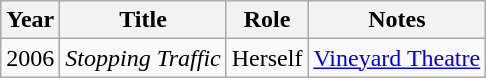<table class="wikitable sortable">
<tr>
<th>Year</th>
<th>Title</th>
<th>Role</th>
<th class="unsortable">Notes</th>
</tr>
<tr>
<td>2006</td>
<td><em>Stopping Traffic</em></td>
<td>Herself</td>
<td><a href='#'>Vineyard Theatre</a></td>
</tr>
</table>
